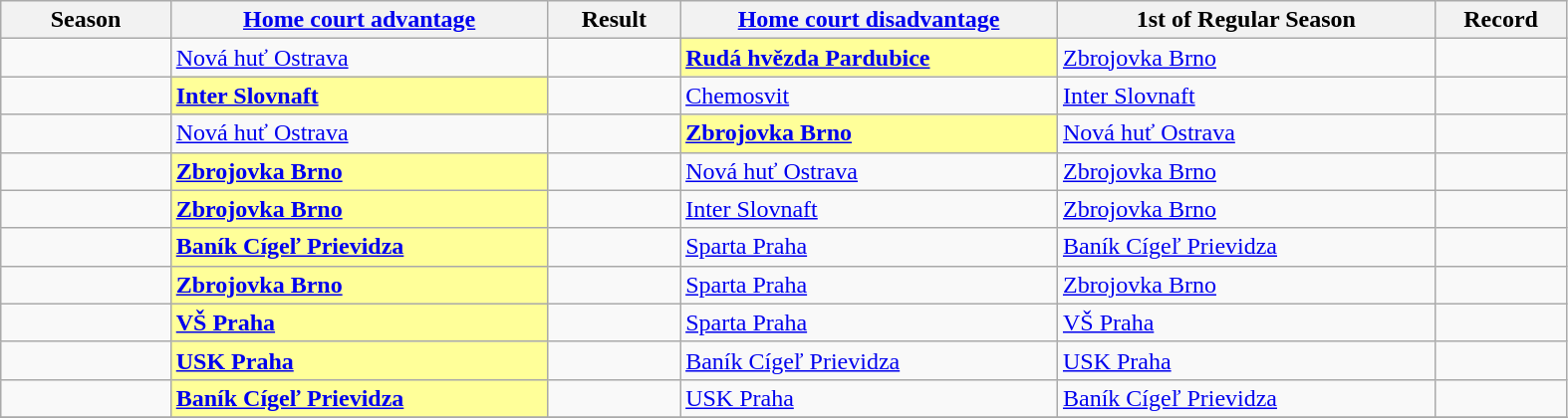<table class="wikitable" style="width:83%;">
<tr>
<th style="width:9%;">Season</th>
<th style="width:20%;"><a href='#'>Home court advantage</a></th>
<th style="width:7%;">Result</th>
<th style="width:20%;"><a href='#'>Home court disadvantage</a></th>
<th style="width:20%;">1st of Regular Season</th>
<th style="width:7%;">Record</th>
</tr>
<tr>
<td></td>
<td><a href='#'>Nová huť Ostrava</a></td>
<td></td>
<td style="background:#ff9;"><strong><a href='#'>Rudá hvězda Pardubice</a></strong></td>
<td><a href='#'>Zbrojovka Brno</a></td>
<td></td>
</tr>
<tr>
<td></td>
<td style="background:#ff9;"><strong><a href='#'>Inter Slovnaft</a></strong></td>
<td></td>
<td><a href='#'>Chemosvit</a></td>
<td><a href='#'>Inter Slovnaft</a></td>
<td></td>
</tr>
<tr>
<td></td>
<td><a href='#'>Nová huť Ostrava</a></td>
<td></td>
<td style="background:#ff9;"><strong><a href='#'>Zbrojovka Brno</a></strong></td>
<td><a href='#'>Nová huť Ostrava</a></td>
<td></td>
</tr>
<tr>
<td></td>
<td style="background:#ff9;"><strong><a href='#'>Zbrojovka Brno</a></strong></td>
<td></td>
<td><a href='#'>Nová huť Ostrava</a></td>
<td><a href='#'>Zbrojovka Brno</a></td>
<td></td>
</tr>
<tr>
<td></td>
<td style="background:#ff9;"><strong><a href='#'>Zbrojovka Brno</a></strong></td>
<td></td>
<td><a href='#'>Inter Slovnaft</a></td>
<td><a href='#'>Zbrojovka Brno</a></td>
<td></td>
</tr>
<tr>
<td></td>
<td style="background:#ff9;"><strong><a href='#'>Baník Cígeľ Prievidza</a></strong></td>
<td></td>
<td><a href='#'>Sparta Praha</a></td>
<td><a href='#'>Baník Cígeľ Prievidza</a></td>
<td></td>
</tr>
<tr>
<td></td>
<td style="background:#ff9;"><strong><a href='#'>Zbrojovka Brno</a></strong></td>
<td></td>
<td><a href='#'>Sparta Praha</a></td>
<td><a href='#'>Zbrojovka Brno</a></td>
<td></td>
</tr>
<tr>
<td></td>
<td style="background:#ff9;"><strong><a href='#'>VŠ Praha</a></strong></td>
<td></td>
<td><a href='#'>Sparta Praha</a></td>
<td><a href='#'>VŠ Praha</a></td>
<td></td>
</tr>
<tr>
<td></td>
<td style="background:#ff9;"><strong><a href='#'>USK Praha</a></strong></td>
<td></td>
<td><a href='#'>Baník Cígeľ Prievidza</a></td>
<td><a href='#'>USK Praha</a></td>
<td></td>
</tr>
<tr>
<td></td>
<td style="background:#ff9;"><strong><a href='#'>Baník Cígeľ Prievidza</a></strong></td>
<td></td>
<td><a href='#'>USK Praha</a></td>
<td><a href='#'>Baník Cígeľ Prievidza</a></td>
<td></td>
</tr>
<tr>
</tr>
</table>
